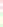<table style="font-size: 85%">
<tr>
<td style="background:#fdd;"></td>
</tr>
<tr>
<td style="background:#fdd;"></td>
</tr>
<tr>
<td style="background:#dfd;"></td>
</tr>
<tr>
<td style="background:#ffd;"></td>
</tr>
<tr>
<td style="background:#dfd;"></td>
</tr>
</table>
